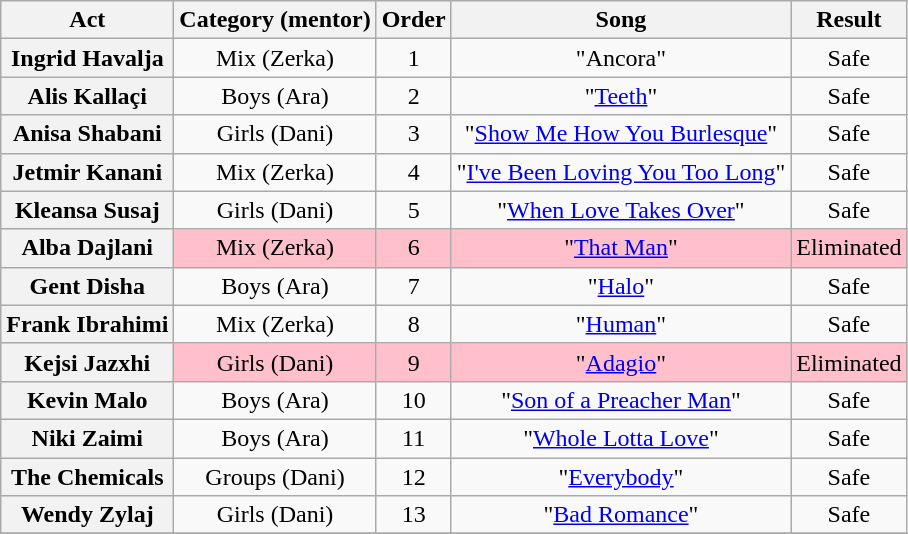<table class="wikitable plainrowheaders" style="text-align:center;">
<tr>
<th scope="col">Act</th>
<th scope="col">Category (mentor)</th>
<th scope="col">Order</th>
<th scope="col">Song</th>
<th scope="col">Result</th>
</tr>
<tr>
<th scope="row">Ingrid Havalja</th>
<td>Mix (Zerka)</td>
<td>1</td>
<td>"Ancora"</td>
<td>Safe</td>
</tr>
<tr>
<th scope="row">Alis Kallaçi</th>
<td>Boys (Ara)</td>
<td>2</td>
<td>"<a href='#'>Teeth</a>"</td>
<td>Safe</td>
</tr>
<tr>
<th scope="row">Anisa Shabani</th>
<td>Girls (Dani)</td>
<td>3</td>
<td>"<a href='#'>Show Me How You Burlesque</a>"</td>
<td>Safe</td>
</tr>
<tr>
<th scope="row">Jetmir Kanani</th>
<td>Mix (Zerka)</td>
<td>4</td>
<td>"<a href='#'>I've Been Loving You Too Long</a>"</td>
<td>Safe</td>
</tr>
<tr>
<th scope="row">Kleansa Susaj</th>
<td>Girls (Dani)</td>
<td>5</td>
<td>"<a href='#'>When Love Takes Over</a>"</td>
<td>Safe</td>
</tr>
<tr style="background:pink;">
<th scope="row">Alba Dajlani</th>
<td>Mix (Zerka)</td>
<td>6</td>
<td>"<a href='#'>That Man</a>"</td>
<td>Eliminated</td>
</tr>
<tr>
<th scope="row">Gent Disha</th>
<td>Boys (Ara)</td>
<td>7</td>
<td>"<a href='#'>Halo</a>"</td>
<td>Safe</td>
</tr>
<tr>
<th scope="row">Frank Ibrahimi</th>
<td>Mix (Zerka)</td>
<td>8</td>
<td>"<a href='#'>Human</a>"</td>
<td>Safe</td>
</tr>
<tr style="background:pink;">
<th scope="row">Kejsi Jazxhi</th>
<td>Girls (Dani)</td>
<td>9</td>
<td>"<a href='#'>Adagio</a>"</td>
<td>Eliminated</td>
</tr>
<tr>
<th scope="row">Kevin Malo</th>
<td>Boys (Ara)</td>
<td>10</td>
<td>"<a href='#'>Son of a Preacher Man</a>"</td>
<td>Safe</td>
</tr>
<tr>
<th scope="row">Niki Zaimi</th>
<td>Boys (Ara)</td>
<td>11</td>
<td>"<a href='#'>Whole Lotta Love</a>"</td>
<td>Safe</td>
</tr>
<tr>
<th scope="row">The Chemicals</th>
<td>Groups (Dani)</td>
<td>12</td>
<td>"<a href='#'>Everybody</a>"</td>
<td>Safe</td>
</tr>
<tr>
<th scope="row">Wendy Zylaj</th>
<td>Girls (Dani)</td>
<td>13</td>
<td>"<a href='#'>Bad Romance</a>"</td>
<td>Safe</td>
</tr>
<tr>
</tr>
</table>
